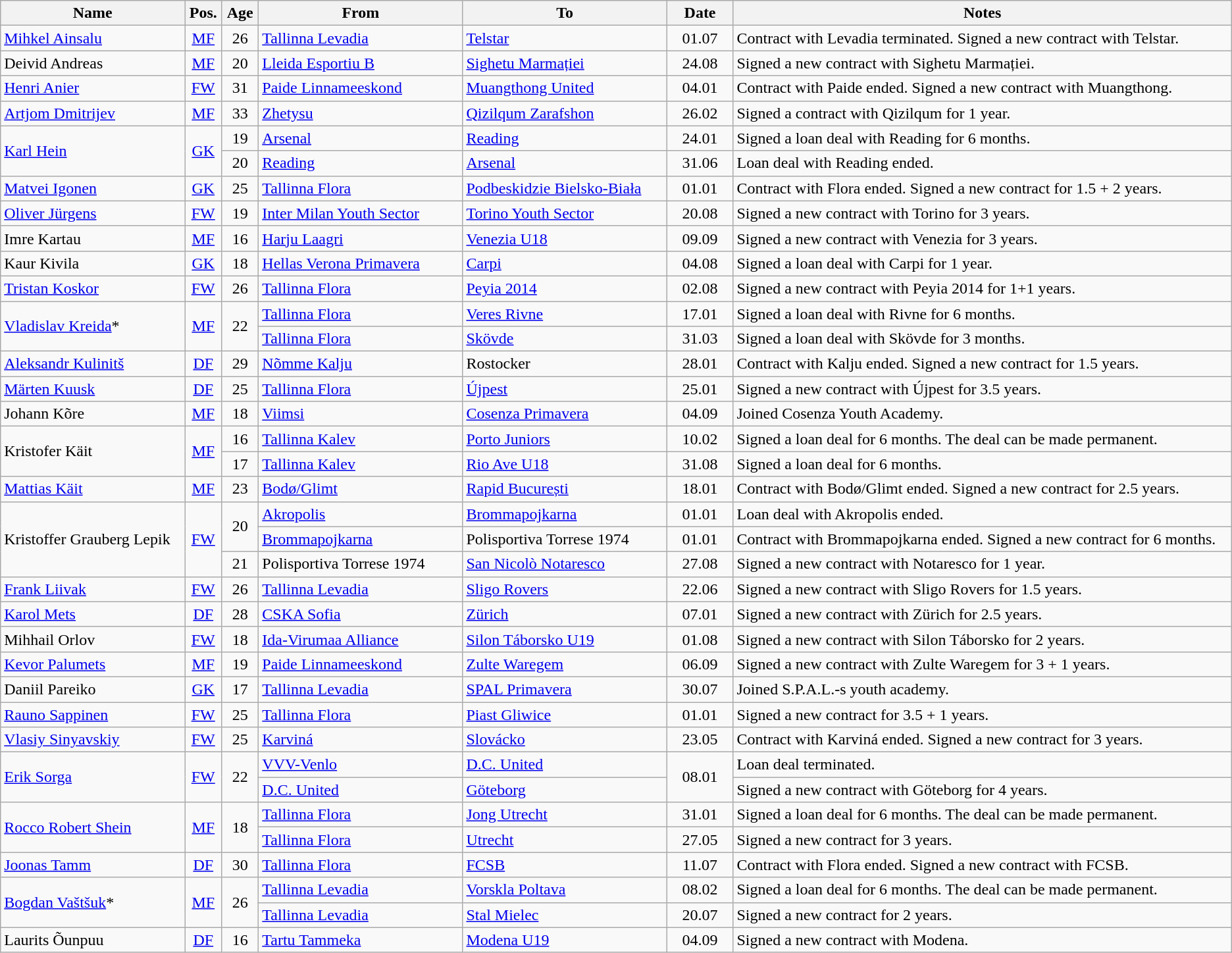<table class="wikitable collapsed">
<tr>
<th width = 180px>Name</th>
<th width = 30px>Pos.</th>
<th width = 30px>Age</th>
<th width = 200px>From</th>
<th width = 200px>To</th>
<th width = 60px>Date</th>
<th width = 500px>Notes</th>
</tr>
<tr>
<td><a href='#'>Mihkel Ainsalu</a></td>
<td align=center><a href='#'>MF</a></td>
<td align=center>26</td>
<td><a href='#'>Tallinna Levadia</a></td>
<td> <a href='#'>Telstar</a></td>
<td align=center>01.07</td>
<td>Contract with Levadia terminated. Signed a new contract with Telstar.</td>
</tr>
<tr>
<td>Deivid Andreas</td>
<td align=center><a href='#'>MF</a></td>
<td align=center>20</td>
<td> <a href='#'>Lleida Esportiu B</a></td>
<td> <a href='#'>Sighetu Marmației</a></td>
<td align=center>24.08</td>
<td>Signed a new contract with Sighetu Marmației.</td>
</tr>
<tr>
<td><a href='#'>Henri Anier</a></td>
<td align=center><a href='#'>FW</a></td>
<td align=center>31</td>
<td><a href='#'>Paide Linnameeskond</a></td>
<td> <a href='#'>Muangthong United</a></td>
<td align=center>04.01</td>
<td>Contract with Paide ended. Signed a new contract with Muangthong.</td>
</tr>
<tr>
<td><a href='#'>Artjom Dmitrijev</a></td>
<td align=center><a href='#'>MF</a></td>
<td align=center>33</td>
<td> <a href='#'>Zhetysu</a></td>
<td> <a href='#'>Qizilqum Zarafshon</a></td>
<td align=center>26.02</td>
<td>Signed a contract with Qizilqum for 1 year.</td>
</tr>
<tr>
<td rowspan=2><a href='#'>Karl Hein</a></td>
<td rowspan=2 align=center><a href='#'>GK</a></td>
<td align=center>19</td>
<td> <a href='#'>Arsenal</a></td>
<td> <a href='#'>Reading</a></td>
<td align=center>24.01</td>
<td>Signed a loan deal with Reading for 6 months.</td>
</tr>
<tr>
<td align=center>20</td>
<td> <a href='#'>Reading</a></td>
<td> <a href='#'>Arsenal</a></td>
<td align=center>31.06</td>
<td>Loan deal with Reading ended.</td>
</tr>
<tr>
<td><a href='#'>Matvei Igonen</a></td>
<td align=center><a href='#'>GK</a></td>
<td align=center>25</td>
<td><a href='#'>Tallinna Flora</a></td>
<td> <a href='#'>Podbeskidzie Bielsko-Biała</a></td>
<td align=center>01.01</td>
<td>Contract with Flora ended. Signed a new contract for 1.5 + 2 years.</td>
</tr>
<tr>
<td><a href='#'>Oliver Jürgens</a></td>
<td align=center><a href='#'>FW</a></td>
<td align=center>19</td>
<td> <a href='#'>Inter Milan Youth Sector</a></td>
<td> <a href='#'>Torino Youth Sector</a></td>
<td align=center>20.08</td>
<td>Signed a new contract with Torino for 3 years.</td>
</tr>
<tr>
<td>Imre Kartau</td>
<td align=center><a href='#'>MF</a></td>
<td align=center>16</td>
<td><a href='#'>Harju Laagri</a></td>
<td> <a href='#'>Venezia U18</a></td>
<td align=center>09.09</td>
<td>Signed a new contract with Venezia for 3 years.</td>
</tr>
<tr>
<td>Kaur Kivila</td>
<td align=center><a href='#'>GK</a></td>
<td align=center>18</td>
<td> <a href='#'>Hellas Verona Primavera</a></td>
<td> <a href='#'>Carpi</a></td>
<td align=center>04.08</td>
<td>Signed a loan deal with Carpi for 1 year.</td>
</tr>
<tr>
<td><a href='#'>Tristan Koskor</a></td>
<td align=center><a href='#'>FW</a></td>
<td align=center>26</td>
<td><a href='#'>Tallinna Flora</a></td>
<td> <a href='#'>Peyia 2014</a></td>
<td align=center>02.08</td>
<td>Signed a new contract with Peyia 2014 for 1+1 years.</td>
</tr>
<tr>
<td rowspan=2><a href='#'>Vladislav Kreida</a>*</td>
<td rowspan=2 align=center><a href='#'>MF</a></td>
<td rowspan=2 align=center>22</td>
<td><a href='#'>Tallinna Flora</a></td>
<td> <a href='#'>Veres Rivne</a></td>
<td align=center>17.01</td>
<td>Signed a loan deal with Rivne for 6 months.</td>
</tr>
<tr>
<td><a href='#'>Tallinna Flora</a></td>
<td> <a href='#'>Skövde</a></td>
<td align=center>31.03</td>
<td>Signed a loan deal with Skövde for 3 months.</td>
</tr>
<tr>
<td><a href='#'>Aleksandr Kulinitš</a></td>
<td align=center><a href='#'>DF</a></td>
<td align=center>29</td>
<td><a href='#'>Nõmme Kalju</a></td>
<td> Rostocker</td>
<td align=center>28.01</td>
<td>Contract with Kalju ended. Signed a new contract for 1.5 years.</td>
</tr>
<tr>
<td><a href='#'>Märten Kuusk</a></td>
<td align=center><a href='#'>DF</a></td>
<td align=center>25</td>
<td><a href='#'>Tallinna Flora</a></td>
<td> <a href='#'>Újpest</a></td>
<td align=center>25.01</td>
<td>Signed a new contract with Újpest for 3.5 years.</td>
</tr>
<tr>
<td>Johann Kõre</td>
<td align=center><a href='#'>MF</a></td>
<td align=center>18</td>
<td><a href='#'>Viimsi</a></td>
<td> <a href='#'>Cosenza Primavera</a></td>
<td align=center>04.09</td>
<td>Joined Cosenza Youth Academy.</td>
</tr>
<tr>
<td rowspan=2>Kristofer Käit</td>
<td rowspan=2 align=center><a href='#'>MF</a></td>
<td align=center>16</td>
<td><a href='#'>Tallinna Kalev</a></td>
<td> <a href='#'>Porto Juniors</a></td>
<td align=center>10.02</td>
<td>Signed a loan deal for 6 months. The deal can be made permanent.</td>
</tr>
<tr>
<td align=center>17</td>
<td><a href='#'>Tallinna Kalev</a></td>
<td> <a href='#'>Rio Ave U18</a></td>
<td align=center>31.08</td>
<td>Signed a loan deal for 6 months.</td>
</tr>
<tr>
<td><a href='#'>Mattias Käit</a></td>
<td align=center><a href='#'>MF</a></td>
<td align=center>23</td>
<td> <a href='#'>Bodø/Glimt</a></td>
<td> <a href='#'>Rapid București</a></td>
<td align=center>18.01</td>
<td>Contract with Bodø/Glimt ended. Signed a new contract for 2.5 years.</td>
</tr>
<tr>
<td rowspan=3>Kristoffer Grauberg Lepik</td>
<td rowspan=3 align=center><a href='#'>FW</a></td>
<td rowspan=2 align=center>20</td>
<td> <a href='#'>Akropolis</a></td>
<td> <a href='#'>Brommapojkarna</a></td>
<td align=center>01.01</td>
<td>Loan deal with Akropolis ended.</td>
</tr>
<tr>
<td> <a href='#'>Brommapojkarna</a></td>
<td> Polisportiva Torrese 1974</td>
<td align=center>01.01</td>
<td>Contract with Brommapojkarna ended. Signed a new contract for 6 months.</td>
</tr>
<tr>
<td align=center>21</td>
<td> Polisportiva Torrese 1974</td>
<td> <a href='#'>San Nicolò Notaresco</a></td>
<td align=center>27.08</td>
<td>Signed a new contract with Notaresco for 1 year.</td>
</tr>
<tr>
<td><a href='#'>Frank Liivak</a></td>
<td align=center><a href='#'>FW</a></td>
<td align=center>26</td>
<td><a href='#'>Tallinna Levadia</a></td>
<td> <a href='#'>Sligo Rovers</a></td>
<td align=center>22.06</td>
<td>Signed a new contract with Sligo Rovers for 1.5 years.</td>
</tr>
<tr>
<td><a href='#'>Karol Mets</a></td>
<td align=center><a href='#'>DF</a></td>
<td align=center>28</td>
<td> <a href='#'>CSKA Sofia</a></td>
<td> <a href='#'>Zürich</a></td>
<td align=center>07.01</td>
<td>Signed a new contract with Zürich for 2.5 years.</td>
</tr>
<tr>
<td>Mihhail Orlov</td>
<td align=center><a href='#'>FW</a></td>
<td align=center>18</td>
<td><a href='#'>Ida-Virumaa Alliance</a></td>
<td> <a href='#'>Silon Táborsko U19</a></td>
<td align=center>01.08</td>
<td>Signed a new contract with Silon Táborsko for 2 years.</td>
</tr>
<tr>
<td><a href='#'>Kevor Palumets</a></td>
<td align=center><a href='#'>MF</a></td>
<td align=center>19</td>
<td><a href='#'>Paide Linnameeskond</a></td>
<td> <a href='#'>Zulte Waregem</a></td>
<td align=center>06.09</td>
<td>Signed a new contract with Zulte Waregem for 3 + 1 years.</td>
</tr>
<tr>
<td>Daniil Pareiko</td>
<td align=center><a href='#'>GK</a></td>
<td align=center>17</td>
<td><a href='#'>Tallinna Levadia</a></td>
<td> <a href='#'>SPAL Primavera</a></td>
<td align=center>30.07</td>
<td>Joined S.P.A.L.-s youth academy.</td>
</tr>
<tr>
<td><a href='#'>Rauno Sappinen</a></td>
<td align=center><a href='#'>FW</a></td>
<td align=center>25</td>
<td><a href='#'>Tallinna Flora</a></td>
<td> <a href='#'>Piast Gliwice</a></td>
<td align=center>01.01</td>
<td>Signed a new contract for 3.5 + 1 years.</td>
</tr>
<tr>
<td><a href='#'>Vlasiy Sinyavskiy</a></td>
<td align=center><a href='#'>FW</a></td>
<td align=center>25</td>
<td> <a href='#'>Karviná</a></td>
<td> <a href='#'>Slovácko</a></td>
<td align=center>23.05</td>
<td>Contract with Karviná ended. Signed a new contract for 3 years.</td>
</tr>
<tr>
<td rowspan=2><a href='#'>Erik Sorga</a></td>
<td rowspan=2 align=center><a href='#'>FW</a></td>
<td rowspan=2 align=center>22</td>
<td> <a href='#'>VVV-Venlo</a></td>
<td> <a href='#'>D.C. United</a></td>
<td rowspan=2 align=center>08.01</td>
<td>Loan deal terminated.</td>
</tr>
<tr>
<td> <a href='#'>D.C. United</a></td>
<td> <a href='#'>Göteborg</a></td>
<td>Signed a new contract with Göteborg for 4 years.</td>
</tr>
<tr>
<td rowspan=2><a href='#'>Rocco Robert Shein</a></td>
<td rowspan=2 align=center><a href='#'>MF</a></td>
<td rowspan=2 align=center>18</td>
<td><a href='#'>Tallinna Flora</a></td>
<td> <a href='#'>Jong Utrecht</a></td>
<td align=center>31.01</td>
<td>Signed a loan deal for 6 months. The deal can be made permanent.</td>
</tr>
<tr>
<td><a href='#'>Tallinna Flora</a></td>
<td> <a href='#'>Utrecht</a></td>
<td align=center>27.05</td>
<td>Signed a new contract for 3 years.</td>
</tr>
<tr>
<td><a href='#'>Joonas Tamm</a></td>
<td align=center><a href='#'>DF</a></td>
<td align=center>30</td>
<td><a href='#'>Tallinna Flora</a></td>
<td> <a href='#'>FCSB</a></td>
<td align=center>11.07</td>
<td>Contract with Flora ended. Signed a new contract with FCSB.</td>
</tr>
<tr>
<td rowspan=2><a href='#'>Bogdan Vaštšuk</a>*</td>
<td rowspan=2 align=center><a href='#'>MF</a></td>
<td rowspan=2 align=center>26</td>
<td><a href='#'>Tallinna Levadia</a></td>
<td> <a href='#'>Vorskla Poltava</a></td>
<td align=center>08.02</td>
<td>Signed a loan deal for 6 months. The deal can be made permanent.</td>
</tr>
<tr>
<td><a href='#'>Tallinna Levadia</a></td>
<td> <a href='#'>Stal Mielec</a></td>
<td align=center>20.07</td>
<td>Signed a new contract for 2 years.</td>
</tr>
<tr>
<td>Laurits Õunpuu</td>
<td align=center><a href='#'>DF</a></td>
<td align=center>16</td>
<td><a href='#'>Tartu Tammeka</a></td>
<td> <a href='#'>Modena U19</a></td>
<td align=center>04.09</td>
<td>Signed a new contract with Modena.</td>
</tr>
</table>
